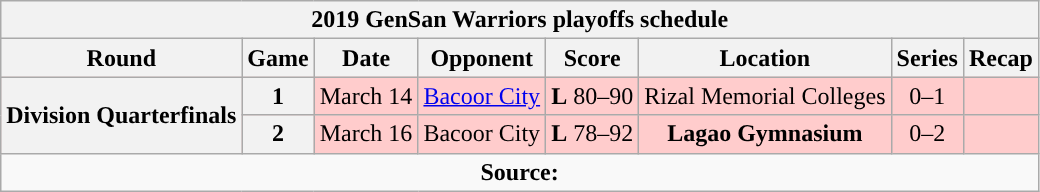<table class="wikitable" style="text-align:center">
<tr>
<th colspan=8>2019 GenSan Warriors playoffs schedule</th>
</tr>
<tr>
<th>Round</th>
<th>Game</th>
<th>Date</th>
<th>Opponent</th>
<th>Score</th>
<th>Location</th>
<th>Series</th>
<th>Recap<br></th>
</tr>
<tr style="background:#fcc">
<th rowspan=2>Division Quarterfinals</th>
<th>1</th>
<td>March 14</td>
<td><a href='#'>Bacoor City</a></td>
<td><strong>L</strong> 80–90</td>
<td>Rizal Memorial Colleges</td>
<td>0–1</td>
<td></td>
</tr>
<tr style="background:#fcc">
<th>2</th>
<td>March 16</td>
<td>Bacoor City</td>
<td><strong>L</strong> 78–92</td>
<td><strong>Lagao Gymnasium</strong></td>
<td>0–2</td>
<td></td>
</tr>
<tr>
<td colspan=8 align=center><strong>Source: </strong></td>
</tr>
</table>
